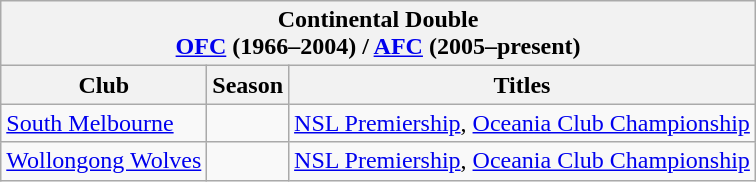<table class="wikitable">
<tr>
<th colspan="3">Continental Double<br><a href='#'>OFC</a> (1966–2004) / <a href='#'>AFC</a> (2005–present)</th>
</tr>
<tr>
<th>Club</th>
<th>Season</th>
<th>Titles</th>
</tr>
<tr>
<td><a href='#'>South Melbourne</a></td>
<td></td>
<td><a href='#'>NSL Premiership</a>, <a href='#'>Oceania Club Championship</a></td>
</tr>
<tr>
<td><a href='#'>Wollongong Wolves</a></td>
<td></td>
<td><a href='#'>NSL Premiership</a>, <a href='#'>Oceania Club Championship</a></td>
</tr>
</table>
